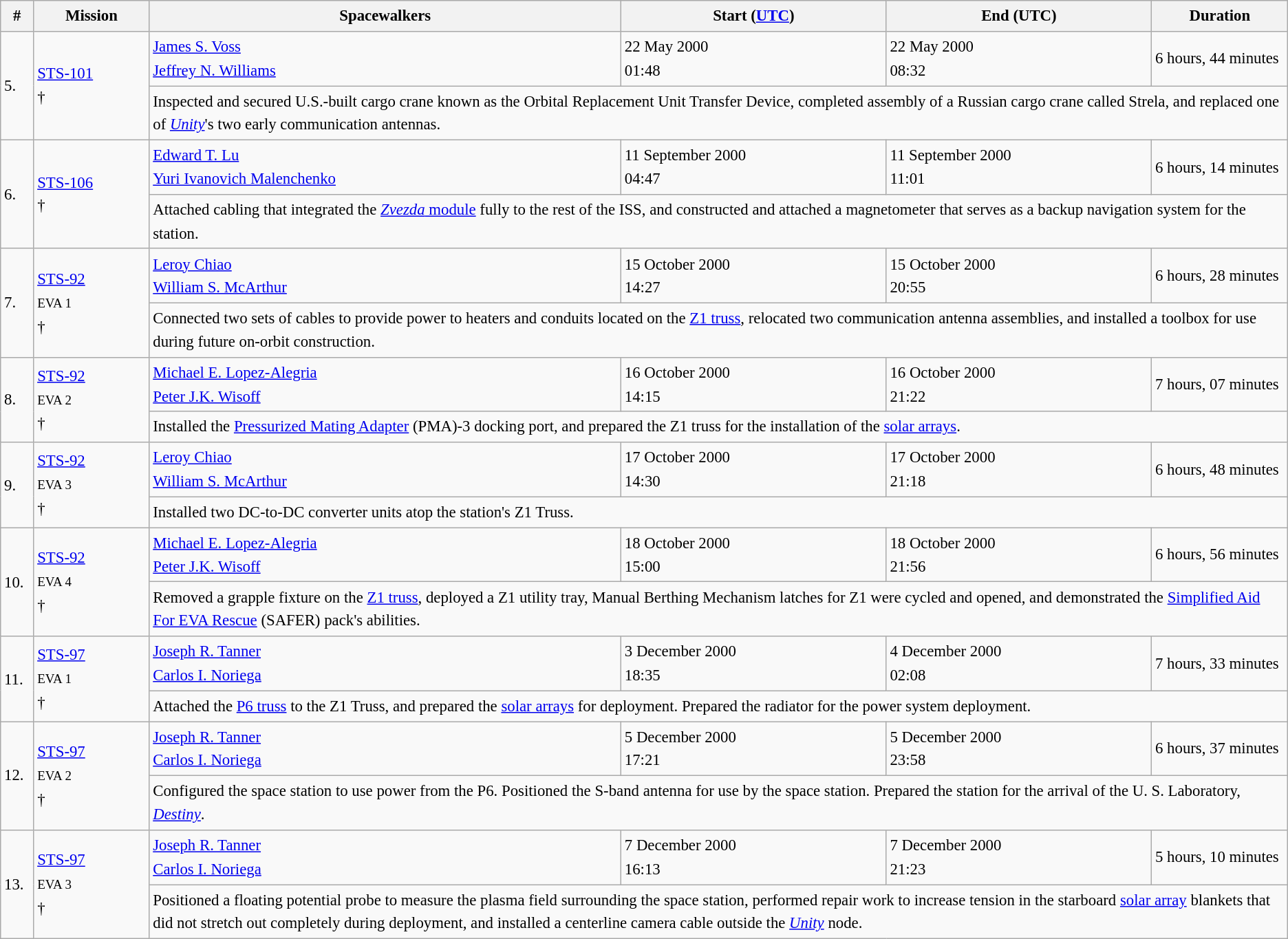<table class="wikitable sortable sticky-header" style="font-size:0.95em; line-height:1.5em;">
<tr>
<th scope="col" width="25">#</th>
<th scope="col" width="105">Mission</th>
<th scope="col" width="450">Spacewalkers</th>
<th scope="col" width="250">Start (<a href='#'>UTC</a>)</th>
<th scope="col" width="250">End (UTC)</th>
<th scope="col" width="125">Duration</th>
</tr>
<tr>
<td rowspan=2>5.</td>
<td rowspan=2><a href='#'>STS-101</a><br>†</td>
<td> <a href='#'>James S. Voss</a><br> <a href='#'>Jeffrey N. Williams</a></td>
<td>22 May 2000<br>01:48</td>
<td>22 May 2000<br>08:32</td>
<td>6 hours, 44 minutes</td>
</tr>
<tr>
<td colspan=4>Inspected and secured U.S.-built cargo crane known as the Orbital Replacement Unit Transfer Device, completed assembly of a Russian cargo crane called Strela, and replaced one of <a href='#'><em>Unity</em></a>'s two early communication antennas.</td>
</tr>
<tr>
<td rowspan=2>6.</td>
<td rowspan=2><a href='#'>STS-106</a><br>†</td>
<td> <a href='#'>Edward T. Lu</a><br> <a href='#'>Yuri Ivanovich Malenchenko</a></td>
<td>11 September 2000<br>04:47</td>
<td>11 September 2000<br>11:01</td>
<td>6 hours, 14 minutes</td>
</tr>
<tr>
<td colspan=4>Attached cabling that integrated the <a href='#'><em>Zvezda</em> module</a> fully to the rest of the ISS, and constructed and attached a magnetometer that serves as a backup navigation system for the station.</td>
</tr>
<tr>
<td rowspan=2>7.</td>
<td rowspan=2><a href='#'>STS-92</a><br><small>EVA 1</small><br>†</td>
<td> <a href='#'>Leroy Chiao</a><br> <a href='#'>William S. McArthur</a></td>
<td>15 October 2000<br>14:27</td>
<td>15 October 2000<br>20:55</td>
<td>6 hours, 28 minutes</td>
</tr>
<tr>
<td colspan=4>Connected two sets of cables to provide power to heaters and conduits located on the <a href='#'>Z1 truss</a>, relocated two communication antenna assemblies, and installed a toolbox for use during future on-orbit construction.</td>
</tr>
<tr>
<td scope="row" rowspan=2>8.</td>
<td rowspan=2><a href='#'>STS-92</a><br><small>EVA 2</small><br>†</td>
<td> <a href='#'>Michael E. Lopez-Alegria</a><br> <a href='#'>Peter J.K. Wisoff</a></td>
<td>16 October 2000<br>14:15</td>
<td>16 October 2000<br>21:22</td>
<td>7 hours, 07 minutes</td>
</tr>
<tr>
<td colspan=4>Installed the <a href='#'>Pressurized Mating Adapter</a> (PMA)-3 docking port, and prepared the Z1 truss for the installation of the <a href='#'>solar arrays</a>.</td>
</tr>
<tr>
<td scope="row" rowspan=2>9.</td>
<td rowspan=2><a href='#'>STS-92</a><br><small>EVA 3</small><br>†</td>
<td> <a href='#'>Leroy Chiao</a><br> <a href='#'>William S. McArthur</a></td>
<td>17 October 2000<br>14:30</td>
<td>17 October 2000<br>21:18</td>
<td>6 hours, 48 minutes</td>
</tr>
<tr>
<td colspan=4>Installed two DC-to-DC converter units atop the station's Z1 Truss.</td>
</tr>
<tr>
<td scope="row" rowspan=2>10.</td>
<td rowspan=2><a href='#'>STS-92</a><br><small>EVA 4</small><br>†</td>
<td> <a href='#'>Michael E. Lopez-Alegria</a><br> <a href='#'>Peter J.K. Wisoff</a></td>
<td>18 October 2000<br>15:00</td>
<td>18 October 2000<br>21:56</td>
<td>6 hours, 56 minutes</td>
</tr>
<tr>
<td colspan=4>Removed a grapple fixture on the <a href='#'>Z1 truss</a>, deployed a Z1 utility tray, Manual Berthing Mechanism latches for Z1 were cycled and opened, and demonstrated the <a href='#'>Simplified Aid For EVA Rescue</a> (SAFER) pack's abilities.</td>
</tr>
<tr>
<td scope="row" rowspan=2>11.</td>
<td rowspan=2><a href='#'>STS-97</a><br><small>EVA 1</small><br>†</td>
<td> <a href='#'>Joseph R. Tanner</a><br> <a href='#'>Carlos I. Noriega</a></td>
<td>3 December 2000<br>18:35</td>
<td>4 December 2000<br>02:08</td>
<td>7 hours, 33 minutes</td>
</tr>
<tr>
<td colspan=4>Attached the <a href='#'>P6 truss</a> to the Z1 Truss, and prepared the <a href='#'>solar arrays</a> for deployment. Prepared the radiator for the power system deployment.</td>
</tr>
<tr>
<td scope="row" rowspan=2>12.</td>
<td rowspan=2><a href='#'>STS-97</a><br><small>EVA 2</small><br>†</td>
<td> <a href='#'>Joseph R. Tanner</a><br> <a href='#'>Carlos I. Noriega</a></td>
<td>5 December 2000<br>17:21</td>
<td>5 December 2000<br>23:58</td>
<td>6 hours, 37 minutes</td>
</tr>
<tr>
<td colspan=4>Configured the space station to use power from the P6. Positioned the S-band antenna for use by the space station. Prepared the station for the arrival of the U. S. Laboratory, <a href='#'><em>Destiny</em></a>.</td>
</tr>
<tr>
<td scope="row" rowspan=2>13.</td>
<td rowspan=2><a href='#'>STS-97</a><br><small>EVA 3</small><br>†</td>
<td> <a href='#'>Joseph R. Tanner</a><br> <a href='#'>Carlos I. Noriega</a></td>
<td>7 December 2000<br>16:13</td>
<td>7 December 2000<br>21:23</td>
<td>5 hours, 10 minutes</td>
</tr>
<tr>
<td colspan=4>Positioned a floating potential probe to measure the plasma field surrounding the space station, performed repair work to increase tension in the starboard <a href='#'>solar array</a> blankets that did not stretch out completely during deployment, and installed a centerline camera cable outside the <a href='#'><em>Unity</em></a> node.</td>
</tr>
</table>
